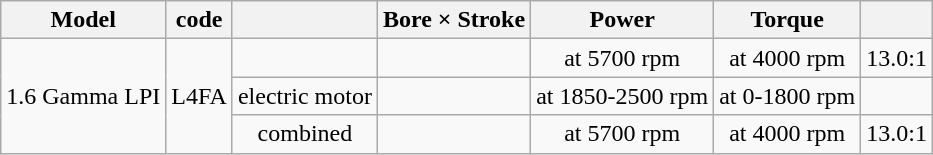<table class="wikitable" style="text-align: center;">
<tr>
<th>Model</th>
<th> code</th>
<th></th>
<th>Bore × Stroke</th>
<th>Power</th>
<th>Torque</th>
<th></th>
</tr>
<tr>
<td rowspan="3">1.6 Gamma LPI</td>
<td rowspan="3">L4FA</td>
<td></td>
<td></td>
<td> at 5700 rpm</td>
<td> at 4000 rpm</td>
<td>13.0:1</td>
</tr>
<tr>
<td>electric motor</td>
<td></td>
<td> at 1850-2500 rpm</td>
<td> at 0-1800 rpm</td>
<td></td>
</tr>
<tr>
<td>combined</td>
<td></td>
<td> at 5700 rpm</td>
<td> at 4000 rpm</td>
<td>13.0:1</td>
</tr>
</table>
